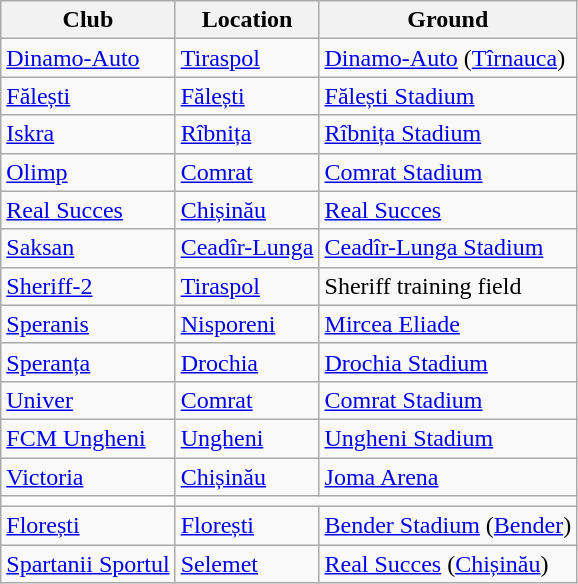<table class="wikitable">
<tr>
<th>Club</th>
<th>Location</th>
<th>Ground</th>
</tr>
<tr>
<td><a href='#'>Dinamo-Auto</a></td>
<td><a href='#'>Tiraspol</a></td>
<td><a href='#'>Dinamo-Auto</a> (<a href='#'>Tîrnauca</a>)</td>
</tr>
<tr>
<td><a href='#'>Fălești</a></td>
<td><a href='#'>Fălești</a></td>
<td><a href='#'>Fălești Stadium</a></td>
</tr>
<tr>
<td><a href='#'>Iskra</a></td>
<td><a href='#'>Rîbnița</a></td>
<td><a href='#'>Rîbnița Stadium</a></td>
</tr>
<tr>
<td><a href='#'>Olimp</a></td>
<td><a href='#'>Comrat</a></td>
<td><a href='#'>Comrat Stadium</a></td>
</tr>
<tr>
<td><a href='#'>Real Succes</a></td>
<td><a href='#'>Chișinău</a></td>
<td><a href='#'>Real Succes</a></td>
</tr>
<tr>
<td><a href='#'>Saksan</a></td>
<td><a href='#'>Ceadîr-Lunga</a></td>
<td><a href='#'>Ceadîr-Lunga Stadium</a></td>
</tr>
<tr>
<td><a href='#'>Sheriff-2</a></td>
<td><a href='#'>Tiraspol</a></td>
<td>Sheriff training field</td>
</tr>
<tr>
<td><a href='#'>Speranis</a></td>
<td><a href='#'>Nisporeni</a></td>
<td><a href='#'>Mircea Eliade</a></td>
</tr>
<tr>
<td><a href='#'>Speranța</a></td>
<td><a href='#'>Drochia</a></td>
<td><a href='#'>Drochia Stadium</a></td>
</tr>
<tr>
<td><a href='#'>Univer</a></td>
<td><a href='#'>Comrat</a></td>
<td><a href='#'>Comrat Stadium</a></td>
</tr>
<tr>
<td><a href='#'>FCM Ungheni</a></td>
<td><a href='#'>Ungheni</a></td>
<td><a href='#'>Ungheni Stadium</a></td>
</tr>
<tr>
<td><a href='#'>Victoria</a></td>
<td><a href='#'>Chișinău</a></td>
<td><a href='#'>Joma Arena</a></td>
</tr>
<tr>
<td colspan=1 style="text-align: center;" bgcolor=white></td>
</tr>
<tr>
<td><a href='#'>Florești</a></td>
<td><a href='#'>Florești</a></td>
<td><a href='#'>Bender Stadium</a> (<a href='#'>Bender</a>)</td>
</tr>
<tr>
<td><a href='#'>Spartanii Sportul</a></td>
<td><a href='#'>Selemet</a></td>
<td><a href='#'>Real Succes</a> (<a href='#'>Chișinău</a>)</td>
</tr>
</table>
